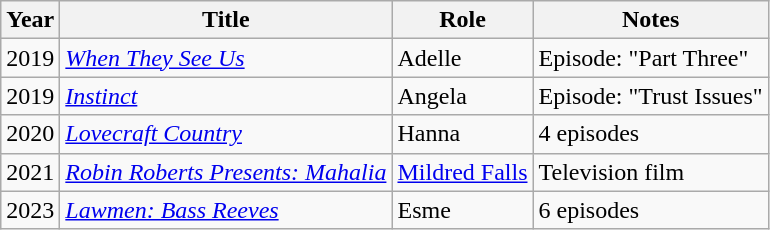<table class="wikitable sortable">
<tr>
<th>Year</th>
<th>Title</th>
<th>Role</th>
<th>Notes</th>
</tr>
<tr>
<td>2019</td>
<td><em><a href='#'>When They See Us</a></em></td>
<td>Adelle</td>
<td>Episode: "Part Three"</td>
</tr>
<tr>
<td>2019</td>
<td><em><a href='#'>Instinct</a></em></td>
<td>Angela</td>
<td>Episode: "Trust Issues"</td>
</tr>
<tr>
<td>2020</td>
<td><em><a href='#'>Lovecraft Country</a></em></td>
<td>Hanna</td>
<td>4 episodes</td>
</tr>
<tr>
<td>2021</td>
<td><em><a href='#'>Robin Roberts Presents: Mahalia</a></em></td>
<td><a href='#'>Mildred Falls</a></td>
<td>Television film</td>
</tr>
<tr>
<td>2023</td>
<td><em><a href='#'>Lawmen: Bass Reeves</a></em></td>
<td>Esme</td>
<td>6 episodes</td>
</tr>
</table>
